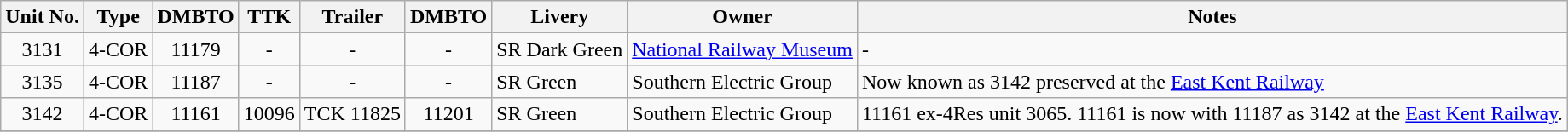<table class="wikitable">
<tr>
<th>Unit No.</th>
<th>Type</th>
<th>DMBTO</th>
<th>TTK</th>
<th>Trailer</th>
<th>DMBTO</th>
<th align=left>Livery</th>
<th align=left>Owner</th>
<th align=left>Notes</th>
</tr>
<tr>
<td align=center>3131</td>
<td align=center>4-COR</td>
<td align=center>11179</td>
<td align=center>-</td>
<td align=center>-</td>
<td align=center>-</td>
<td>SR Dark Green</td>
<td><a href='#'>National Railway Museum</a></td>
<td align=left>-</td>
</tr>
<tr>
<td align=center>3135</td>
<td align=center>4-COR</td>
<td align=center>11187</td>
<td align=center>-</td>
<td align=center>-</td>
<td align=center>-</td>
<td>SR Green</td>
<td>Southern Electric Group</td>
<td align=left>Now known as 3142 preserved at the <a href='#'>East Kent Railway</a></td>
</tr>
<tr>
<td align=center>3142</td>
<td align=center>4-COR</td>
<td align=center>11161</td>
<td align=center>10096</td>
<td align=center>TCK 11825</td>
<td align=center>11201</td>
<td>SR Green</td>
<td>Southern Electric Group</td>
<td align=left>11161 ex-4Res unit 3065. 11161 is  now with 11187 as 3142 at the <a href='#'>East Kent Railway</a>.</td>
</tr>
<tr>
</tr>
</table>
